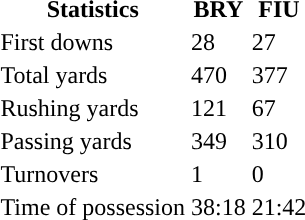<table class="wiki table">
<tr>
<th>Statistics</th>
<th>BRY</th>
<th>FIU</th>
</tr>
<tr>
<td>First downs</td>
<td>28</td>
<td>27</td>
</tr>
<tr>
<td>Total yards</td>
<td>470</td>
<td>377</td>
</tr>
<tr>
<td>Rushing yards</td>
<td>121</td>
<td>67</td>
</tr>
<tr>
<td>Passing yards</td>
<td>349</td>
<td>310</td>
</tr>
<tr>
<td>Turnovers</td>
<td>1</td>
<td>0</td>
</tr>
<tr>
<td>Time of possession</td>
<td>38:18</td>
<td>21:42</td>
</tr>
<tr>
</tr>
</table>
